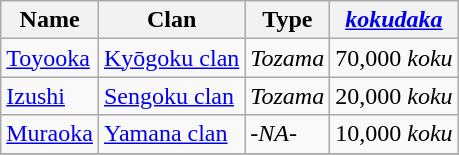<table class="wikitable">
<tr>
<th>Name</th>
<th>Clan</th>
<th>Type</th>
<th><em><a href='#'>kokudaka</a></em></th>
</tr>
<tr>
<td> <a href='#'>Toyooka</a></td>
<td><a href='#'>Kyōgoku clan</a></td>
<td><em>Tozama</em></td>
<td>70,000 <em>koku</em></td>
</tr>
<tr>
<td> <a href='#'>Izushi</a></td>
<td><a href='#'>Sengoku clan</a></td>
<td><em>Tozama</em></td>
<td>20,000 <em>koku</em></td>
</tr>
<tr>
<td> <a href='#'>Muraoka</a></td>
<td><a href='#'>Yamana clan</a></td>
<td><em>-NA-</em></td>
<td>10,000 <em>koku</em></td>
</tr>
<tr>
</tr>
</table>
